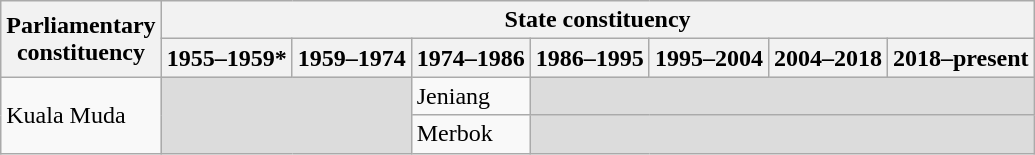<table class="wikitable">
<tr>
<th rowspan="2">Parliamentary<br>constituency</th>
<th colspan="7">State constituency</th>
</tr>
<tr>
<th>1955–1959*</th>
<th>1959–1974</th>
<th>1974–1986</th>
<th>1986–1995</th>
<th>1995–2004</th>
<th>2004–2018</th>
<th>2018–present</th>
</tr>
<tr>
<td rowspan="2">Kuala Muda</td>
<td colspan="2" rowspan="2" bgcolor="dcdcdc"></td>
<td>Jeniang</td>
<td colspan="4" bgcolor="dcdcdc"></td>
</tr>
<tr>
<td>Merbok</td>
<td colspan="4" bgcolor="dcdcdc"></td>
</tr>
</table>
